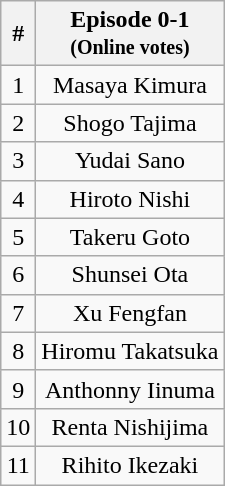<table class="wikitable sortable" style="text-align:center;">
<tr>
<th>#</th>
<th>Episode 0-1<br><small>(Online votes)</small></th>
</tr>
<tr>
<td>1</td>
<td>Masaya Kimura</td>
</tr>
<tr>
<td>2</td>
<td>Shogo Tajima</td>
</tr>
<tr>
<td>3</td>
<td>Yudai Sano</td>
</tr>
<tr>
<td>4</td>
<td>Hiroto Nishi</td>
</tr>
<tr>
<td>5</td>
<td>Takeru Goto</td>
</tr>
<tr>
<td>6</td>
<td>Shunsei Ota</td>
</tr>
<tr>
<td>7</td>
<td>Xu Fengfan</td>
</tr>
<tr>
<td>8</td>
<td>Hiromu Takatsuka</td>
</tr>
<tr>
<td>9</td>
<td>Anthonny Iinuma</td>
</tr>
<tr>
<td>10</td>
<td>Renta Nishijima</td>
</tr>
<tr>
<td>11</td>
<td>Rihito Ikezaki</td>
</tr>
</table>
